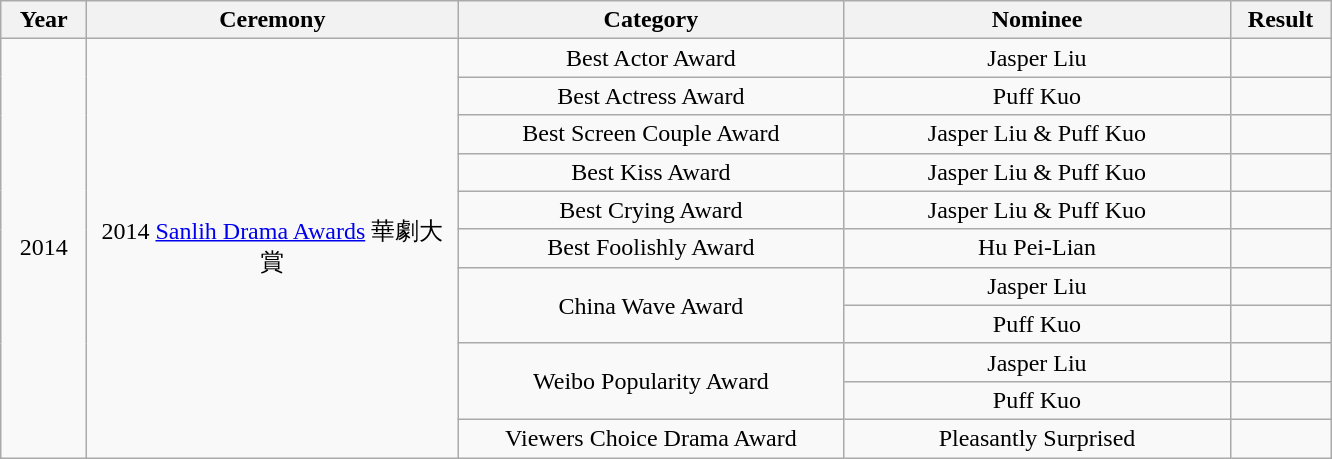<table class="wikitable">
<tr>
<th style="width:50px;">Year</th>
<th style="width:240px;">Ceremony</th>
<th style="width:250px;">Category</th>
<th style="width:250px;">Nominee</th>
<th style="width:60px;">Result</th>
</tr>
<tr>
<td align="center" rowspan=11>2014</td>
<td align="center" rowspan=11>2014 <a href='#'>Sanlih Drama Awards</a> 華劇大賞<br></td>
<td align="center">Best Actor Award</td>
<td align="center">Jasper Liu</td>
<td></td>
</tr>
<tr>
<td align="center">Best Actress Award</td>
<td align="center">Puff Kuo</td>
<td></td>
</tr>
<tr>
<td align="center">Best Screen Couple Award</td>
<td align="center">Jasper Liu & Puff Kuo</td>
<td></td>
</tr>
<tr>
<td align="center">Best Kiss Award</td>
<td align="center">Jasper Liu & Puff Kuo</td>
<td></td>
</tr>
<tr>
<td align="center">Best Crying Award</td>
<td align="center">Jasper Liu & Puff Kuo</td>
<td></td>
</tr>
<tr>
<td align="center">Best Foolishly Award</td>
<td align="center">Hu Pei-Lian</td>
<td></td>
</tr>
<tr>
<td rowspan=2 align="center">China Wave Award</td>
<td align="center">Jasper Liu</td>
<td></td>
</tr>
<tr>
<td align="center">Puff Kuo</td>
<td></td>
</tr>
<tr>
<td rowspan=2 align="center">Weibo Popularity Award</td>
<td align="center">Jasper Liu</td>
<td></td>
</tr>
<tr>
<td align="center">Puff Kuo</td>
<td></td>
</tr>
<tr>
<td align="center">Viewers Choice Drama Award</td>
<td align="center">Pleasantly Surprised</td>
<td></td>
</tr>
</table>
